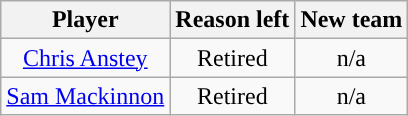<table class="wikitable sortable sortable" style="text-align: center">
<tr>
<th>Player</th>
<th>Reason left</th>
<th>New team</th>
</tr>
<tr>
<td><a href='#'>Chris Anstey</a></td>
<td>Retired</td>
<td>n/a</td>
</tr>
<tr>
<td><a href='#'>Sam Mackinnon</a></td>
<td>Retired</td>
<td>n/a</td>
</tr>
</table>
